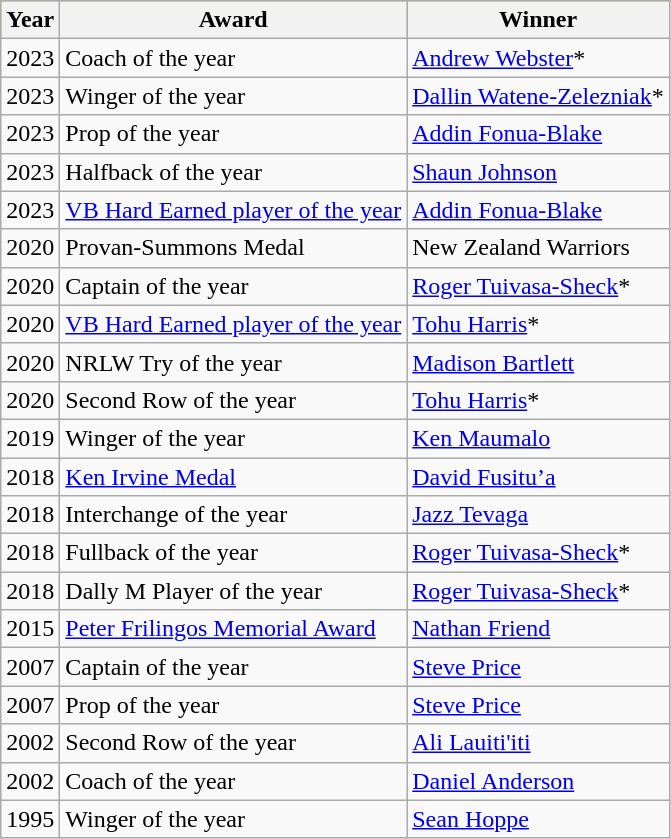<table class="wikitable">
<tr style="background:#bdb76b;">
<th>Year</th>
<th>Award</th>
<th>Winner</th>
</tr>
<tr>
<td>2023</td>
<td>Coach of the year</td>
<td><a href='#'>Andrew Webster</a>*</td>
</tr>
<tr>
<td>2023</td>
<td>Winger of the year</td>
<td><a href='#'>Dallin Watene-Zelezniak</a>*</td>
</tr>
<tr>
<td>2023</td>
<td>Prop of the year</td>
<td><a href='#'>Addin Fonua-Blake</a></td>
</tr>
<tr>
<td>2023</td>
<td>Halfback of the year</td>
<td><a href='#'>Shaun Johnson</a></td>
</tr>
<tr>
<td>2023</td>
<td><a href='#'>VB Hard Earned player of the year</a></td>
<td><a href='#'>Addin Fonua-Blake</a></td>
</tr>
<tr>
<td>2020</td>
<td>Provan-Summons Medal</td>
<td>New Zealand Warriors</td>
</tr>
<tr>
<td>2020</td>
<td>Captain of the year</td>
<td><a href='#'>Roger Tuivasa-Sheck</a>*</td>
</tr>
<tr>
<td>2020</td>
<td><a href='#'>VB Hard Earned player of the year</a></td>
<td><a href='#'>Tohu Harris</a>*</td>
</tr>
<tr>
<td>2020</td>
<td>NRLW Try of the year</td>
<td><a href='#'>Madison Bartlett</a></td>
</tr>
<tr>
<td>2020</td>
<td>Second Row of the year</td>
<td><a href='#'>Tohu Harris</a>*</td>
</tr>
<tr>
<td>2019</td>
<td>Winger of the year</td>
<td><a href='#'>Ken Maumalo</a></td>
</tr>
<tr>
<td>2018</td>
<td><a href='#'>Ken Irvine Medal</a></td>
<td><a href='#'>David Fusitu’a</a></td>
</tr>
<tr>
<td>2018</td>
<td>Interchange of the year</td>
<td><a href='#'>Jazz Tevaga</a></td>
</tr>
<tr>
<td>2018</td>
<td>Fullback of the year</td>
<td><a href='#'>Roger Tuivasa-Sheck</a>*</td>
</tr>
<tr>
<td>2018</td>
<td>Dally M Player of the year</td>
<td><a href='#'>Roger Tuivasa-Sheck</a>*</td>
</tr>
<tr>
<td>2015</td>
<td><a href='#'>Peter Frilingos Memorial Award</a></td>
<td><a href='#'>Nathan Friend</a></td>
</tr>
<tr>
<td>2007</td>
<td>Captain of the year</td>
<td><a href='#'>Steve Price</a></td>
</tr>
<tr>
<td>2007</td>
<td>Prop of the year</td>
<td><a href='#'>Steve Price</a></td>
</tr>
<tr>
<td>2002</td>
<td>Second Row of the year</td>
<td><a href='#'>Ali Lauiti'iti</a></td>
</tr>
<tr>
<td>2002</td>
<td>Coach of the year</td>
<td><a href='#'>Daniel Anderson</a></td>
</tr>
<tr>
<td>1995</td>
<td>Winger of the year</td>
<td><a href='#'>Sean Hoppe</a></td>
</tr>
</table>
